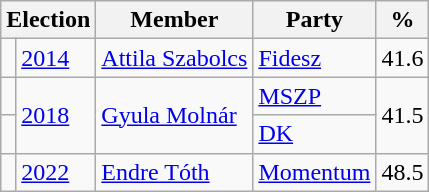<table class=wikitable>
<tr>
<th colspan=2>Election</th>
<th>Member</th>
<th>Party</th>
<th>%</th>
</tr>
<tr>
<td bgcolor=></td>
<td><a href='#'>2014</a></td>
<td><a href='#'>Attila Szabolcs</a></td>
<td><a href='#'>Fidesz</a></td>
<td align=right>41.6</td>
</tr>
<tr>
<td bgcolor=></td>
<td rowspan=2><a href='#'>2018</a></td>
<td rowspan=2><a href='#'>Gyula Molnár</a></td>
<td><a href='#'>MSZP</a> </td>
<td rowspan=2 align=right>41.5</td>
</tr>
<tr>
<td bgcolor=></td>
<td><a href='#'>DK</a> </td>
</tr>
<tr>
<td bgcolor=></td>
<td><a href='#'>2022</a></td>
<td><a href='#'>Endre Tóth</a></td>
<td><a href='#'>Momentum</a></td>
<td>48.5</td>
</tr>
</table>
